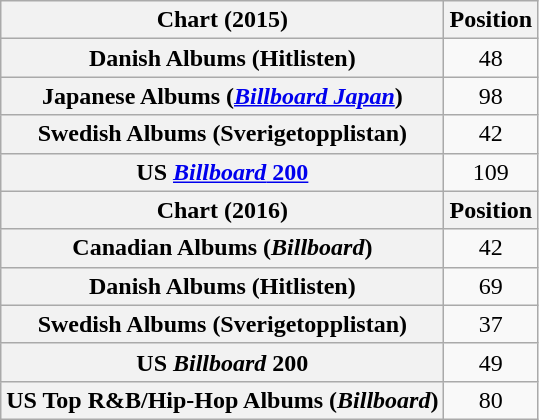<table class="wikitable sortable plainrowheaders" style="text-align:center">
<tr>
<th scope="col">Chart (2015)</th>
<th scope="col">Position</th>
</tr>
<tr>
<th scope="row">Danish Albums (Hitlisten)</th>
<td>48</td>
</tr>
<tr>
<th scope="row">Japanese Albums (<em><a href='#'>Billboard Japan</a></em>)</th>
<td>98</td>
</tr>
<tr>
<th scope="row">Swedish Albums (Sverigetopplistan)</th>
<td>42</td>
</tr>
<tr>
<th scope="row">US <a href='#'><em>Billboard</em> 200</a></th>
<td>109</td>
</tr>
<tr>
<th scope="col">Chart (2016)</th>
<th scope="col">Position</th>
</tr>
<tr>
<th scope="row">Canadian Albums (<em>Billboard</em>)</th>
<td>42</td>
</tr>
<tr>
<th scope="row">Danish Albums (Hitlisten)</th>
<td>69</td>
</tr>
<tr>
<th scope="row">Swedish Albums (Sverigetopplistan)</th>
<td>37</td>
</tr>
<tr>
<th scope="row">US <em>Billboard</em> 200</th>
<td>49</td>
</tr>
<tr>
<th scope="row">US Top R&B/Hip-Hop Albums (<em>Billboard</em>)</th>
<td>80</td>
</tr>
</table>
